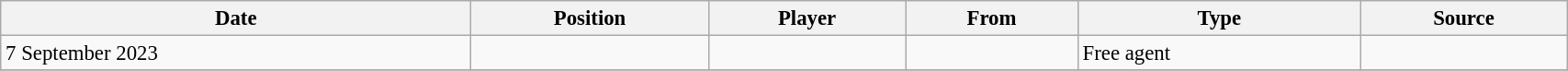<table class="wikitable sortable" style="width:90%; text-align:center; font-size:95%; text-align:left;">
<tr>
<th>Date</th>
<th>Position</th>
<th>Player</th>
<th>From</th>
<th>Type</th>
<th>Source</th>
</tr>
<tr>
<td>7 September 2023</td>
<td></td>
<td></td>
<td></td>
<td>Free agent</td>
<td></td>
</tr>
<tr>
</tr>
</table>
